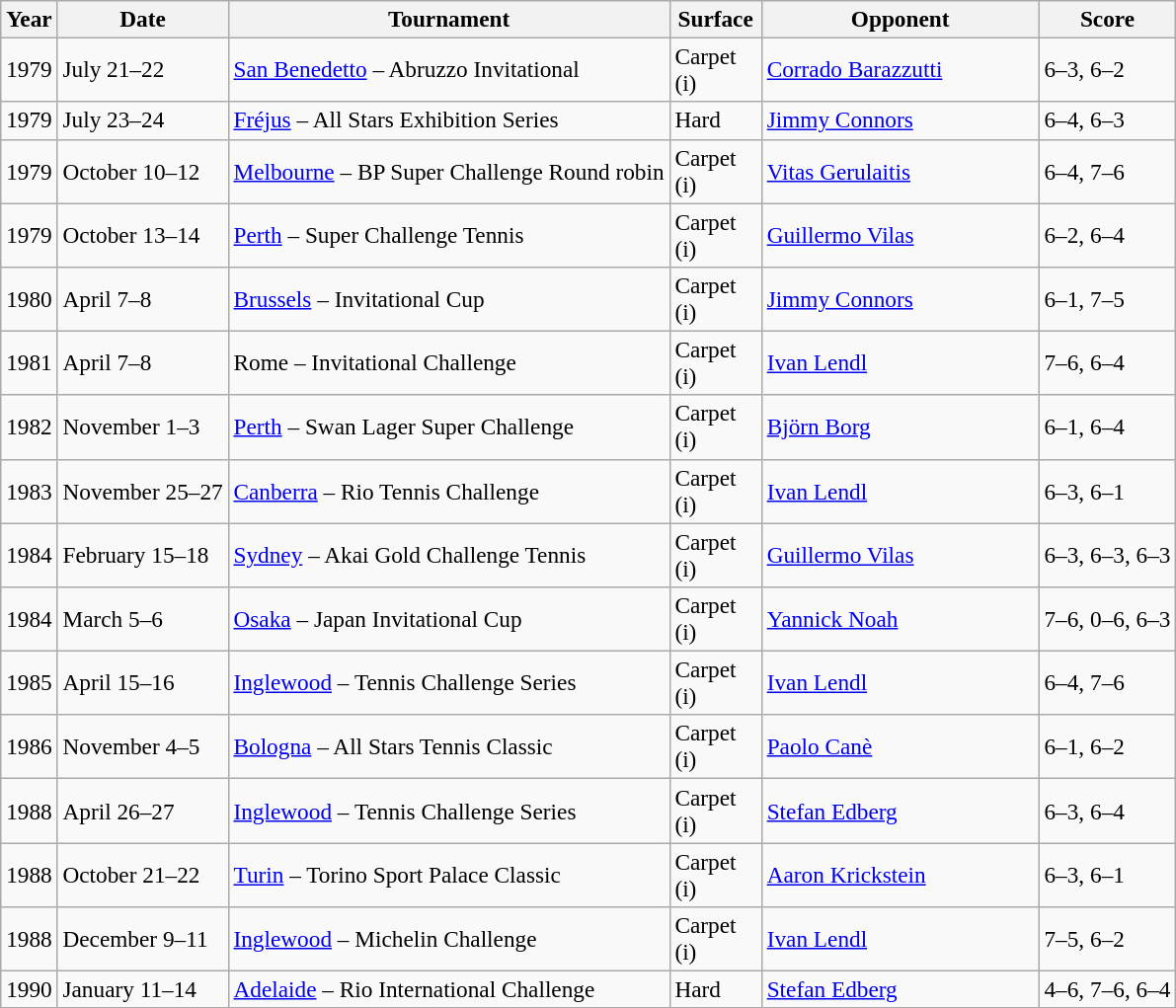<table class="sortable wikitable" style=font-size:97%>
<tr>
<th width=10>Year</th>
<th>Date</th>
<th>Tournament</th>
<th width=55>Surface</th>
<th width=180>Opponent</th>
<th class=unsortable>Score</th>
</tr>
<tr>
<td>1979</td>
<td>July 21–22</td>
<td><a href='#'>San Benedetto</a> – Abruzzo Invitational</td>
<td>Carpet (i)</td>
<td> <a href='#'>Corrado Barazzutti</a></td>
<td>6–3, 6–2</td>
</tr>
<tr>
<td>1979</td>
<td>July 23–24</td>
<td><a href='#'>Fréjus</a> – All Stars Exhibition Series</td>
<td>Hard</td>
<td> <a href='#'>Jimmy Connors</a></td>
<td>6–4, 6–3</td>
</tr>
<tr>
<td>1979</td>
<td>October 10–12</td>
<td><a href='#'>Melbourne</a> – BP Super Challenge Round robin</td>
<td>Carpet (i)</td>
<td> <a href='#'>Vitas Gerulaitis</a></td>
<td>6–4, 7–6</td>
</tr>
<tr>
<td>1979</td>
<td>October 13–14</td>
<td><a href='#'>Perth</a> – Super Challenge Tennis</td>
<td>Carpet (i)</td>
<td> <a href='#'>Guillermo Vilas</a></td>
<td>6–2, 6–4</td>
</tr>
<tr>
<td>1980</td>
<td>April 7–8</td>
<td><a href='#'>Brussels</a> – Invitational Cup</td>
<td>Carpet (i)</td>
<td>  <a href='#'>Jimmy Connors</a></td>
<td>6–1, 7–5</td>
</tr>
<tr>
<td>1981</td>
<td>April 7–8</td>
<td>Rome – Invitational Challenge</td>
<td>Carpet (i)</td>
<td> <a href='#'>Ivan Lendl</a></td>
<td>7–6, 6–4</td>
</tr>
<tr>
<td>1982</td>
<td>November 1–3</td>
<td><a href='#'>Perth</a> – Swan Lager Super Challenge</td>
<td>Carpet (i)</td>
<td> <a href='#'>Björn Borg</a></td>
<td>6–1, 6–4</td>
</tr>
<tr>
<td>1983</td>
<td>November 25–27</td>
<td><a href='#'>Canberra</a> – Rio Tennis Challenge</td>
<td>Carpet (i)</td>
<td> <a href='#'>Ivan Lendl</a></td>
<td>6–3, 6–1</td>
</tr>
<tr>
<td>1984</td>
<td>February 15–18</td>
<td><a href='#'>Sydney</a> – Akai Gold Challenge Tennis</td>
<td>Carpet (i)</td>
<td> <a href='#'>Guillermo Vilas</a></td>
<td>6–3, 6–3, 6–3</td>
</tr>
<tr>
<td>1984</td>
<td>March 5–6</td>
<td><a href='#'>Osaka</a> – Japan Invitational Cup</td>
<td>Carpet (i)</td>
<td> <a href='#'>Yannick Noah</a></td>
<td>7–6, 0–6, 6–3</td>
</tr>
<tr>
<td>1985</td>
<td>April 15–16</td>
<td><a href='#'>Inglewood</a> – Tennis Challenge Series</td>
<td>Carpet (i)</td>
<td> <a href='#'>Ivan Lendl</a></td>
<td>6–4, 7–6</td>
</tr>
<tr>
<td>1986</td>
<td>November 4–5</td>
<td><a href='#'>Bologna</a> – All Stars Tennis Classic</td>
<td>Carpet (i)</td>
<td> <a href='#'>Paolo Canè</a></td>
<td>6–1, 6–2</td>
</tr>
<tr>
<td>1988</td>
<td>April 26–27</td>
<td><a href='#'>Inglewood</a> – Tennis Challenge Series</td>
<td>Carpet (i)</td>
<td> <a href='#'>Stefan Edberg</a></td>
<td>6–3, 6–4</td>
</tr>
<tr>
<td>1988</td>
<td>October 21–22</td>
<td><a href='#'>Turin</a> – Torino Sport Palace Classic</td>
<td>Carpet (i)</td>
<td>  <a href='#'>Aaron Krickstein</a></td>
<td>6–3, 6–1</td>
</tr>
<tr>
<td>1988</td>
<td>December 9–11</td>
<td><a href='#'>Inglewood</a> – Michelin Challenge</td>
<td>Carpet (i)</td>
<td> <a href='#'>Ivan Lendl</a></td>
<td>7–5, 6–2</td>
</tr>
<tr>
<td>1990</td>
<td>January 11–14</td>
<td><a href='#'>Adelaide</a> – Rio International Challenge</td>
<td>Hard</td>
<td> <a href='#'>Stefan Edberg</a></td>
<td>4–6, 7–6, 6–4</td>
</tr>
</table>
